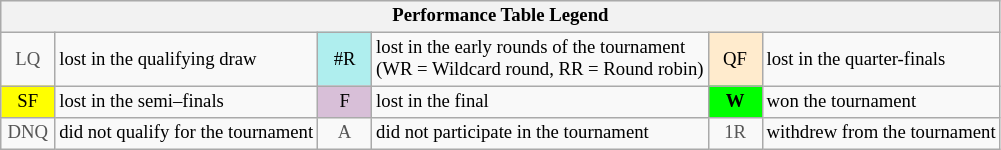<table class="wikitable" style="font-size:78%;">
<tr bgcolor="#efefef">
<th colspan="6">Performance Table Legend</th>
</tr>
<tr>
<td align="center" style="color:#555555;" width="30">LQ</td>
<td>lost in the qualifying draw</td>
<td align="center" style="background:#afeeee;">#R</td>
<td>lost in the early rounds of the tournament<br>(WR = Wildcard round, RR = Round robin)</td>
<td align="center" style="background:#ffebcd;">QF</td>
<td>lost in the quarter-finals</td>
</tr>
<tr>
<td align="center" style="background:yellow;">SF</td>
<td>lost in the semi–finals</td>
<td align="center" style="background:#D8BFD8;">F</td>
<td>lost in the final</td>
<td align="center" style="background:#00ff00;"><strong>W</strong></td>
<td>won the tournament</td>
</tr>
<tr>
<td align="center" style="color:#555555;" width="30">DNQ</td>
<td>did not qualify for the tournament</td>
<td align="center" style="color:#555555;" width="30">A</td>
<td>did not participate in the tournament</td>
<td align="center" style="color:#555555;" width="30">1R</td>
<td>withdrew from the tournament</td>
</tr>
</table>
